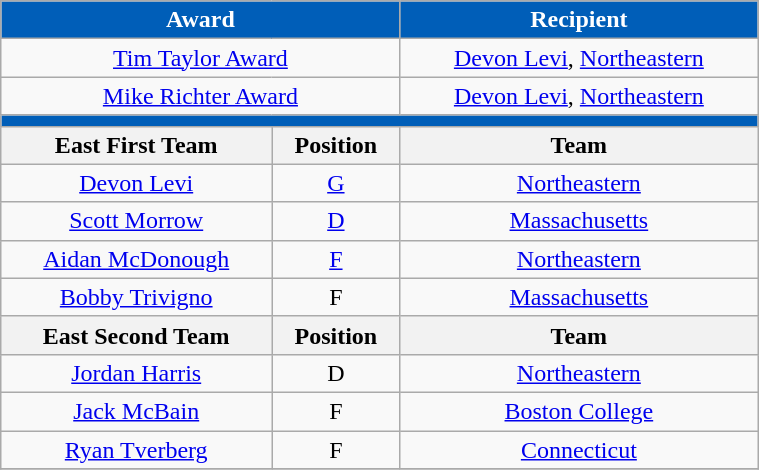<table class="wikitable" width=40%>
<tr>
<th style="color:white; background:#005EB8" colspan=2>Award</th>
<th style="color:white; background:#005EB8">Recipient</th>
</tr>
<tr align=center>
<td colspan=2><a href='#'>Tim Taylor Award</a></td>
<td><a href='#'>Devon Levi</a>, <a href='#'>Northeastern</a></td>
</tr>
<tr align=center>
<td colspan=2><a href='#'>Mike Richter Award</a></td>
<td><a href='#'>Devon Levi</a>, <a href='#'>Northeastern</a></td>
</tr>
<tr>
<th style="color:white; background:#005EB8" colspan=3><a href='#'></a></th>
</tr>
<tr>
<th>East First Team</th>
<th>Position</th>
<th>Team</th>
</tr>
<tr align=center>
<td><a href='#'>Devon Levi</a></td>
<td><a href='#'>G</a></td>
<td><a href='#'>Northeastern</a></td>
</tr>
<tr align=center>
<td><a href='#'>Scott Morrow</a></td>
<td><a href='#'>D</a></td>
<td><a href='#'>Massachusetts</a></td>
</tr>
<tr align=center>
<td><a href='#'>Aidan McDonough</a></td>
<td><a href='#'>F</a></td>
<td><a href='#'>Northeastern</a></td>
</tr>
<tr align=center>
<td><a href='#'>Bobby Trivigno</a></td>
<td>F</td>
<td><a href='#'>Massachusetts</a></td>
</tr>
<tr>
<th>East Second Team</th>
<th>Position</th>
<th>Team</th>
</tr>
<tr align=center>
<td><a href='#'>Jordan Harris</a></td>
<td>D</td>
<td><a href='#'>Northeastern</a></td>
</tr>
<tr align=center>
<td><a href='#'>Jack McBain</a></td>
<td>F</td>
<td><a href='#'>Boston College</a></td>
</tr>
<tr align=center>
<td><a href='#'>Ryan Tverberg</a></td>
<td>F</td>
<td><a href='#'>Connecticut</a></td>
</tr>
<tr>
</tr>
</table>
